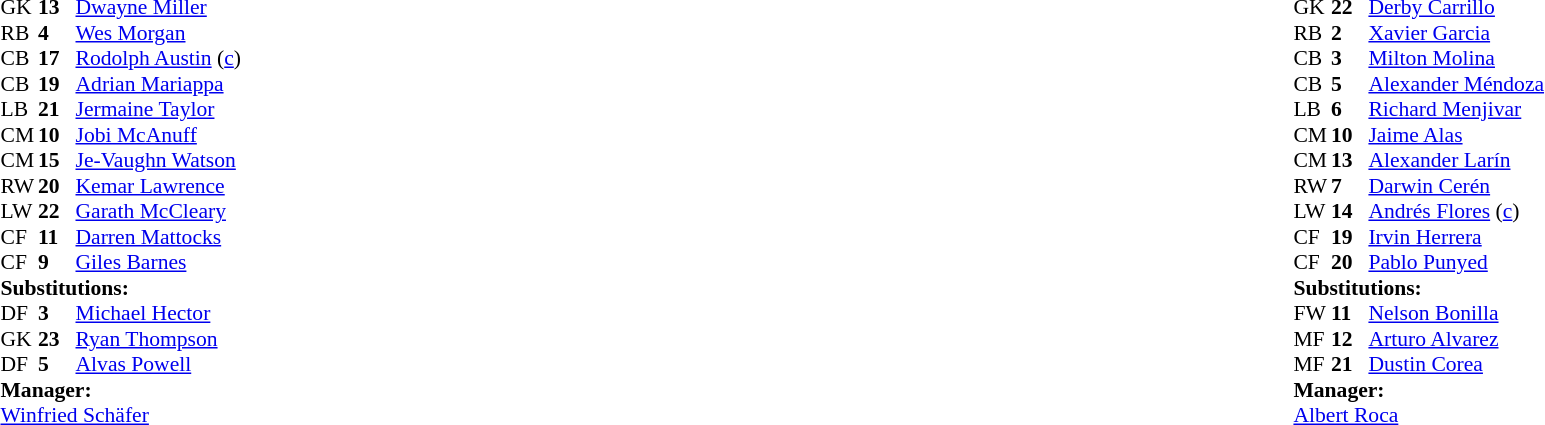<table width="100%">
<tr>
<td valign="top" width="50%"><br><table style="font-size: 90%" cellspacing="0" cellpadding="0">
<tr>
<th width="25"></th>
<th width="25"></th>
</tr>
<tr>
<td>GK</td>
<td><strong>13</strong></td>
<td><a href='#'>Dwayne Miller</a></td>
<td></td>
<td></td>
</tr>
<tr>
<td>RB</td>
<td><strong>4</strong></td>
<td><a href='#'>Wes Morgan</a></td>
</tr>
<tr>
<td>CB</td>
<td><strong>17</strong></td>
<td><a href='#'>Rodolph Austin</a> (<a href='#'>c</a>)</td>
<td></td>
</tr>
<tr>
<td>CB</td>
<td><strong>19</strong></td>
<td><a href='#'>Adrian Mariappa</a></td>
</tr>
<tr>
<td>LB</td>
<td><strong>21</strong></td>
<td><a href='#'>Jermaine Taylor</a></td>
<td></td>
<td></td>
</tr>
<tr>
<td>CM</td>
<td><strong>10</strong></td>
<td><a href='#'>Jobi McAnuff</a></td>
</tr>
<tr>
<td>CM</td>
<td><strong>15</strong></td>
<td><a href='#'>Je-Vaughn Watson</a></td>
<td></td>
</tr>
<tr>
<td>RW</td>
<td><strong>20</strong></td>
<td><a href='#'>Kemar Lawrence</a></td>
</tr>
<tr>
<td>LW</td>
<td><strong>22</strong></td>
<td><a href='#'>Garath McCleary</a></td>
<td></td>
</tr>
<tr>
<td>CF</td>
<td><strong>11</strong></td>
<td><a href='#'>Darren Mattocks</a></td>
<td></td>
</tr>
<tr>
<td>CF</td>
<td><strong>9</strong></td>
<td><a href='#'>Giles Barnes</a></td>
<td></td>
<td></td>
</tr>
<tr>
<td colspan=3><strong>Substitutions:</strong></td>
</tr>
<tr>
<td>DF</td>
<td><strong>3</strong></td>
<td><a href='#'>Michael Hector</a></td>
<td></td>
<td></td>
</tr>
<tr>
<td>GK</td>
<td><strong>23</strong></td>
<td><a href='#'>Ryan Thompson</a></td>
<td></td>
<td></td>
</tr>
<tr>
<td>DF</td>
<td><strong>5</strong></td>
<td><a href='#'>Alvas Powell</a></td>
<td></td>
<td></td>
</tr>
<tr>
<td colspan=3><strong>Manager:</strong></td>
</tr>
<tr>
<td colspan=3> <a href='#'>Winfried Schäfer</a></td>
</tr>
</table>
</td>
<td valign="top"></td>
<td valign="top" width="50%"><br><table style="font-size: 90%" cellspacing="0" cellpadding="0" align="center">
<tr>
<th width=25></th>
<th width=25></th>
</tr>
<tr>
<td>GK</td>
<td><strong>22</strong></td>
<td><a href='#'>Derby Carrillo</a></td>
</tr>
<tr>
<td>RB</td>
<td><strong>2</strong></td>
<td><a href='#'>Xavier Garcia</a></td>
<td></td>
</tr>
<tr>
<td>CB</td>
<td><strong>3</strong></td>
<td><a href='#'>Milton Molina</a></td>
</tr>
<tr>
<td>CB</td>
<td><strong>5</strong></td>
<td><a href='#'>Alexander Méndoza</a></td>
<td></td>
<td></td>
</tr>
<tr>
<td>LB</td>
<td><strong>6</strong></td>
<td><a href='#'>Richard Menjivar</a></td>
</tr>
<tr>
<td>CM</td>
<td><strong>10</strong></td>
<td><a href='#'>Jaime Alas</a></td>
</tr>
<tr>
<td>CM</td>
<td><strong>13</strong></td>
<td><a href='#'>Alexander Larín</a></td>
</tr>
<tr>
<td>RW</td>
<td><strong>7</strong></td>
<td><a href='#'>Darwin Cerén</a></td>
</tr>
<tr>
<td>LW</td>
<td><strong>14</strong></td>
<td><a href='#'>Andrés Flores</a> (<a href='#'>c</a>)</td>
<td></td>
<td></td>
</tr>
<tr>
<td>CF</td>
<td><strong>19</strong></td>
<td><a href='#'>Irvin Herrera</a></td>
<td></td>
<td></td>
</tr>
<tr>
<td>CF</td>
<td><strong>20</strong></td>
<td><a href='#'>Pablo Punyed</a></td>
<td></td>
</tr>
<tr>
<td colspan=3><strong>Substitutions:</strong></td>
</tr>
<tr>
<td>FW</td>
<td><strong>11</strong></td>
<td><a href='#'>Nelson Bonilla</a></td>
<td></td>
<td></td>
</tr>
<tr>
<td>MF</td>
<td><strong>12</strong></td>
<td><a href='#'>Arturo Alvarez</a></td>
<td></td>
<td></td>
</tr>
<tr>
<td>MF</td>
<td><strong>21</strong></td>
<td><a href='#'>Dustin Corea</a></td>
<td></td>
<td></td>
</tr>
<tr>
<td colspan=3><strong>Manager:</strong></td>
</tr>
<tr>
<td colspan=3> <a href='#'>Albert Roca</a></td>
</tr>
</table>
</td>
</tr>
</table>
